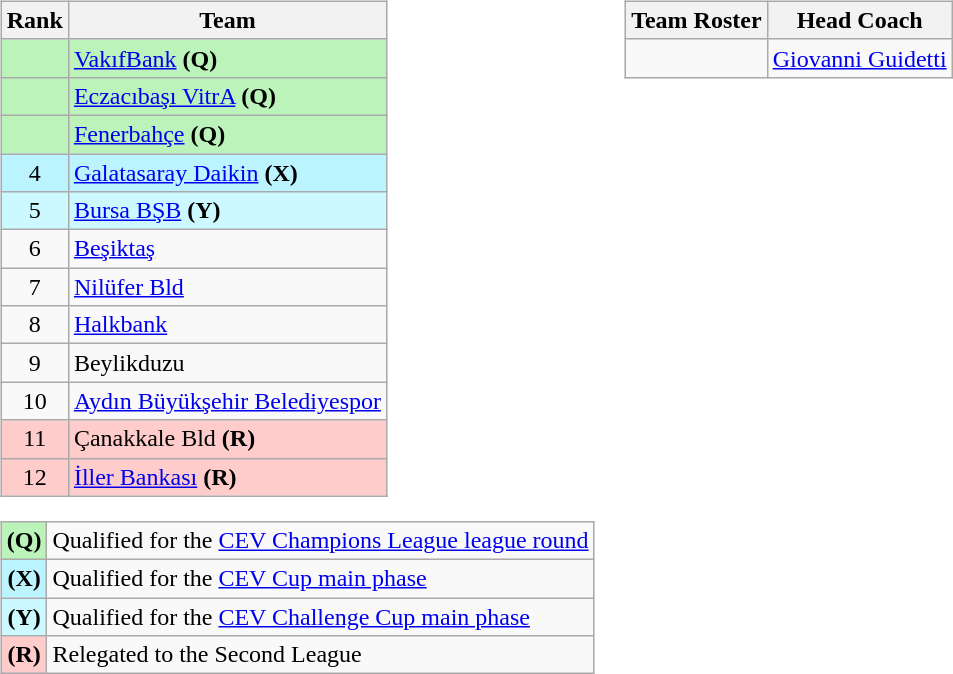<table>
<tr>
<td valign="top"><br><table class="wikitable">
<tr>
<th scope="col">Rank</th>
<th scope="col">Team</th>
</tr>
<tr style="background-color: #BBF3BB;">
<td style="text-align: center;"></td>
<td><a href='#'>VakıfBank</a> <strong>(Q)</strong></td>
</tr>
<tr style="background-color: #BBF3BB;">
<td style="text-align: center;"></td>
<td><a href='#'>Eczacıbaşı VitrA</a> <strong>(Q)</strong></td>
</tr>
<tr style="background-color: #BBF3BB;">
<td style="text-align: center;"></td>
<td><a href='#'>Fenerbahçe</a> <strong>(Q)</strong></td>
</tr>
<tr style="background-color: #BBF3FF;">
<td style="text-align: center;">4</td>
<td><a href='#'>Galatasaray Daikin</a> <strong>(X)</strong></td>
</tr>
<tr style="background-color: #CCF9FF;">
<td style="text-align: center;">5</td>
<td><a href='#'>Bursa BŞB</a> <strong>(Y)</strong></td>
</tr>
<tr>
<td style="text-align: center;">6</td>
<td><a href='#'>Beşiktaş</a></td>
</tr>
<tr>
<td style="text-align: center;">7</td>
<td><a href='#'>Nilüfer Bld</a></td>
</tr>
<tr>
<td style="text-align: center;">8</td>
<td><a href='#'>Halkbank</a></td>
</tr>
<tr>
<td style="text-align: center;">9</td>
<td>Beylikduzu</td>
</tr>
<tr>
<td style="text-align: center;">10</td>
<td><a href='#'>Aydın Büyükşehir Belediyespor</a></td>
</tr>
<tr style="background-color: #FCC;">
<td style="text-align: center;">11</td>
<td>Çanakkale Bld <strong>(R)</strong></td>
</tr>
<tr style="background-color: #FCC;">
<td style="text-align: center;">12</td>
<td><a href='#'>İller Bankası</a> <strong>(R)</strong></td>
</tr>
</table>
<table class="wikitable">
<tr>
<td style="background-color: #BBF3BB; text-align:center;"><strong>(Q)</strong></td>
<td>Qualified for the <a href='#'>CEV Champions League league round</a></td>
</tr>
<tr>
<td style="background-color: #BBF3FF; text-align:center;"><strong>(X)</strong></td>
<td>Qualified for the <a href='#'>CEV Cup main phase</a></td>
</tr>
<tr>
<td style="background-color: #CCF9FF; text-align:center;"><strong>(Y)</strong></td>
<td>Qualified for the <a href='#'>CEV Challenge Cup main phase</a></td>
</tr>
<tr>
<td style="background-color: #FCC; text-align:center;"><strong>(R)</strong></td>
<td>Relegated to the Second League</td>
</tr>
</table>
</td>
<td valign="top"><br><table class=" wikitable style="text-align: center;>
<tr>
<th>Team Roster</th>
<th>Head Coach</th>
</tr>
<tr>
<td></td>
<td><a href='#'>Giovanni Guidetti</a></td>
</tr>
</table>
</td>
</tr>
</table>
